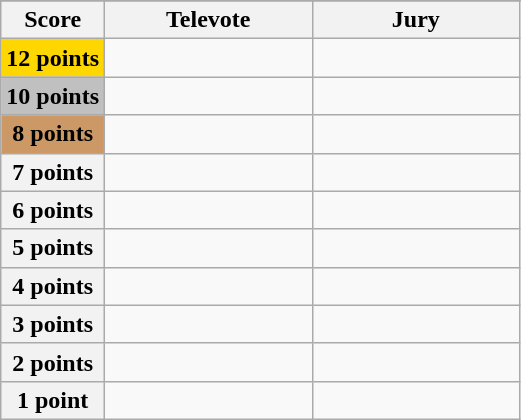<table class="wikitable">
<tr>
</tr>
<tr>
<th scope="col" width="20%">Score</th>
<th scope="col" width="40%">Televote</th>
<th scope="col" width="40%">Jury</th>
</tr>
<tr>
<th scope="row" style="background:gold">12 points</th>
<td></td>
<td></td>
</tr>
<tr>
<th scope="row" style="background:silver">10 points</th>
<td></td>
<td></td>
</tr>
<tr>
<th scope="row" style="background:#CC9966">8 points</th>
<td></td>
<td></td>
</tr>
<tr>
<th scope="row">7 points</th>
<td></td>
<td></td>
</tr>
<tr>
<th scope="row">6 points</th>
<td></td>
<td></td>
</tr>
<tr>
<th scope="row">5 points</th>
<td></td>
<td></td>
</tr>
<tr>
<th scope="row">4 points</th>
<td></td>
<td></td>
</tr>
<tr>
<th scope="row">3 points</th>
<td></td>
<td></td>
</tr>
<tr>
<th scope="row">2 points</th>
<td></td>
<td></td>
</tr>
<tr>
<th scope="row">1 point</th>
<td></td>
<td></td>
</tr>
</table>
